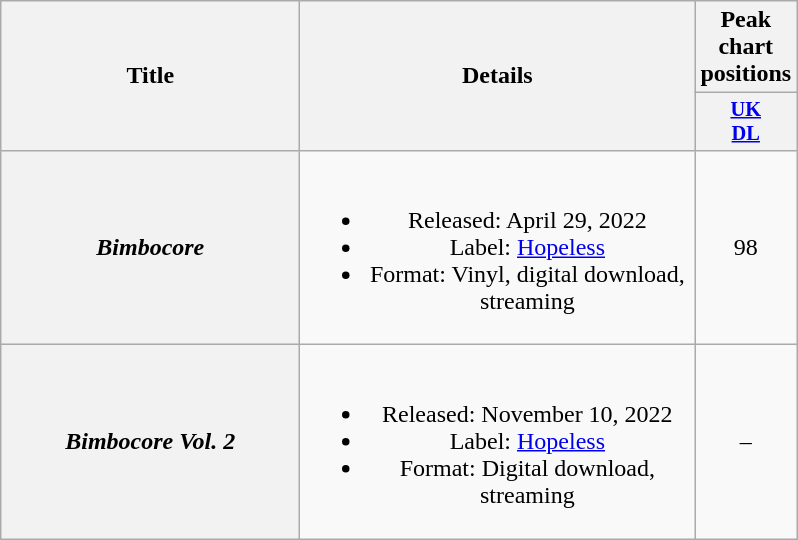<table class="wikitable plainrowheaders" style="text-align:center;" border="1">
<tr>
<th scope="col" rowspan="2" style="width:12em;">Title</th>
<th scope="col" rowspan="2" style="width:16em;">Details</th>
<th colspan="1" scope="col">Peak chart positions</th>
</tr>
<tr>
<th scope="col" style="width:3em;font-size:85%;"><a href='#'>UK<br>DL</a><br></th>
</tr>
<tr>
<th scope="row"><em>Bimbocore</em></th>
<td><br><ul><li>Released: April 29, 2022</li><li>Label: <a href='#'>Hopeless</a></li><li>Format: Vinyl, digital download, streaming</li></ul></td>
<td>98</td>
</tr>
<tr>
<th scope="row"><em>Bimbocore Vol. 2</em></th>
<td><br><ul><li>Released: November 10, 2022</li><li>Label: <a href='#'>Hopeless</a></li><li>Format: Digital download, streaming</li></ul></td>
<td>–</td>
</tr>
</table>
